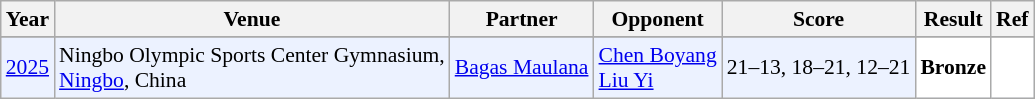<table class="sortable wikitable" style="font-size: 90%">
<tr>
<th>Year</th>
<th>Venue</th>
<th>Partner</th>
<th>Opponent</th>
<th>Score</th>
<th>Result</th>
<th>Ref</th>
</tr>
<tr>
</tr>
<tr style="background:#ECF2FF">
<td align="center"><a href='#'>2025</a></td>
<td align="left">Ningbo Olympic Sports Center Gymnasium,<br><a href='#'>Ningbo</a>, China</td>
<td align="left"> <a href='#'>Bagas Maulana</a></td>
<td align="left"> <a href='#'>Chen Boyang</a> <br> <a href='#'>Liu Yi</a></td>
<td align="left">21–13, 18–21, 12–21</td>
<td style="text-align:left; background: white"> <strong>Bronze</strong></td>
<td style="text-align:center; background:white"></td>
</tr>
</table>
